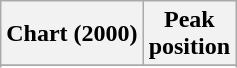<table class="wikitable sortable">
<tr>
<th>Chart (2000)</th>
<th>Peak<br>position</th>
</tr>
<tr>
</tr>
<tr>
</tr>
</table>
